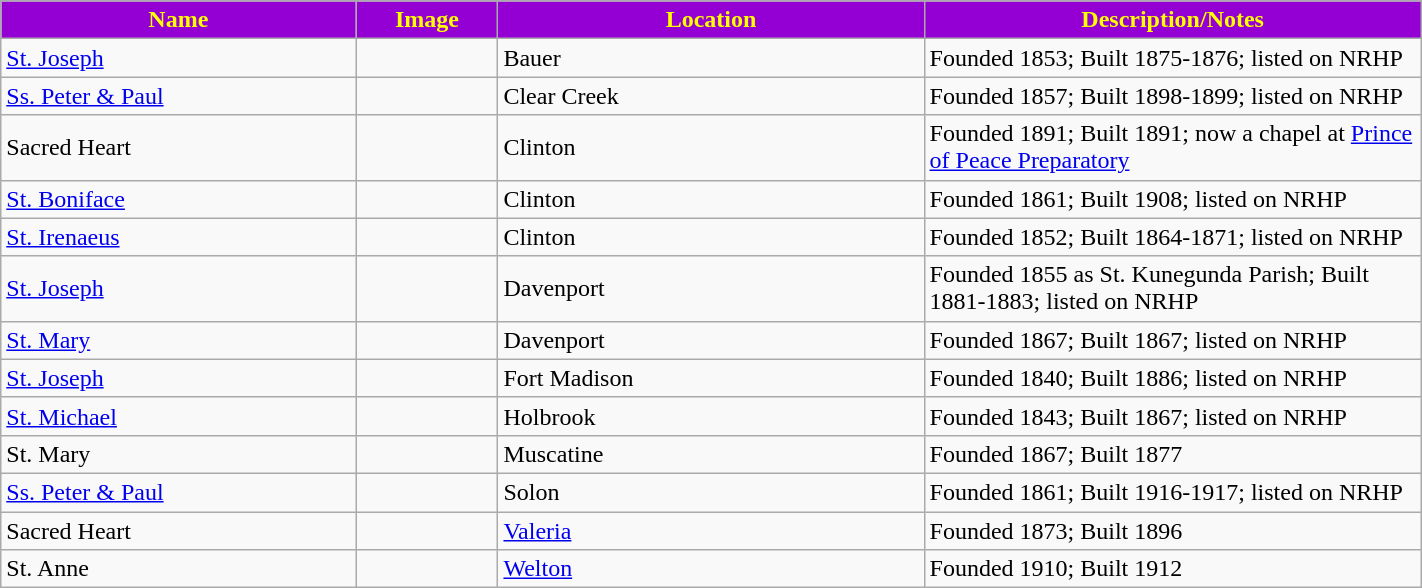<table class="wikitable sortable" style="width:75%">
<tr>
<th style="background:darkviolet; color:yellow;" width="25%"><strong>Name</strong></th>
<th style="background:darkviolet; color:yellow;" width="10%"><strong>Image</strong></th>
<th style="background:darkviolet; color:yellow;" width="30%"><strong>Location</strong></th>
<th style="background:darkviolet; color:yellow;" width="35%"><strong>Description/Notes</strong></th>
</tr>
<tr>
<td><a href='#'>St. Joseph</a></td>
<td></td>
<td>Bauer</td>
<td>Founded 1853; Built 1875-1876; listed on NRHP</td>
</tr>
<tr>
<td><a href='#'>Ss. Peter & Paul</a></td>
<td></td>
<td>Clear Creek</td>
<td>Founded 1857; Built 1898-1899; listed on NRHP</td>
</tr>
<tr>
<td>Sacred Heart</td>
<td></td>
<td>Clinton</td>
<td>Founded 1891; Built 1891; now a chapel at <a href='#'>Prince of Peace Preparatory</a></td>
</tr>
<tr>
<td><a href='#'>St. Boniface</a></td>
<td></td>
<td>Clinton</td>
<td>Founded 1861; Built 1908; listed on NRHP</td>
</tr>
<tr>
<td><a href='#'>St. Irenaeus</a></td>
<td></td>
<td>Clinton</td>
<td>Founded 1852; Built 1864-1871; listed on NRHP</td>
</tr>
<tr>
<td><a href='#'>St. Joseph</a></td>
<td></td>
<td>Davenport</td>
<td>Founded 1855 as St. Kunegunda Parish; Built 1881-1883; listed on NRHP</td>
</tr>
<tr>
<td><a href='#'>St. Mary</a></td>
<td></td>
<td>Davenport</td>
<td>Founded 1867; Built 1867; listed on NRHP</td>
</tr>
<tr>
<td><a href='#'>St. Joseph</a></td>
<td></td>
<td>Fort Madison</td>
<td>Founded 1840; Built 1886; listed on NRHP</td>
</tr>
<tr>
<td><a href='#'>St. Michael</a></td>
<td></td>
<td>Holbrook</td>
<td>Founded 1843; Built 1867; listed on NRHP</td>
</tr>
<tr>
<td>St. Mary</td>
<td></td>
<td>Muscatine</td>
<td>Founded 1867; Built 1877</td>
</tr>
<tr>
<td><a href='#'>Ss. Peter & Paul</a></td>
<td></td>
<td>Solon</td>
<td>Founded 1861; Built 1916-1917; listed on NRHP</td>
</tr>
<tr>
<td>Sacred Heart</td>
<td></td>
<td><a href='#'>Valeria</a></td>
<td>Founded 1873; Built 1896</td>
</tr>
<tr>
<td>St. Anne</td>
<td></td>
<td><a href='#'>Welton</a></td>
<td>Founded 1910; Built 1912</td>
</tr>
</table>
